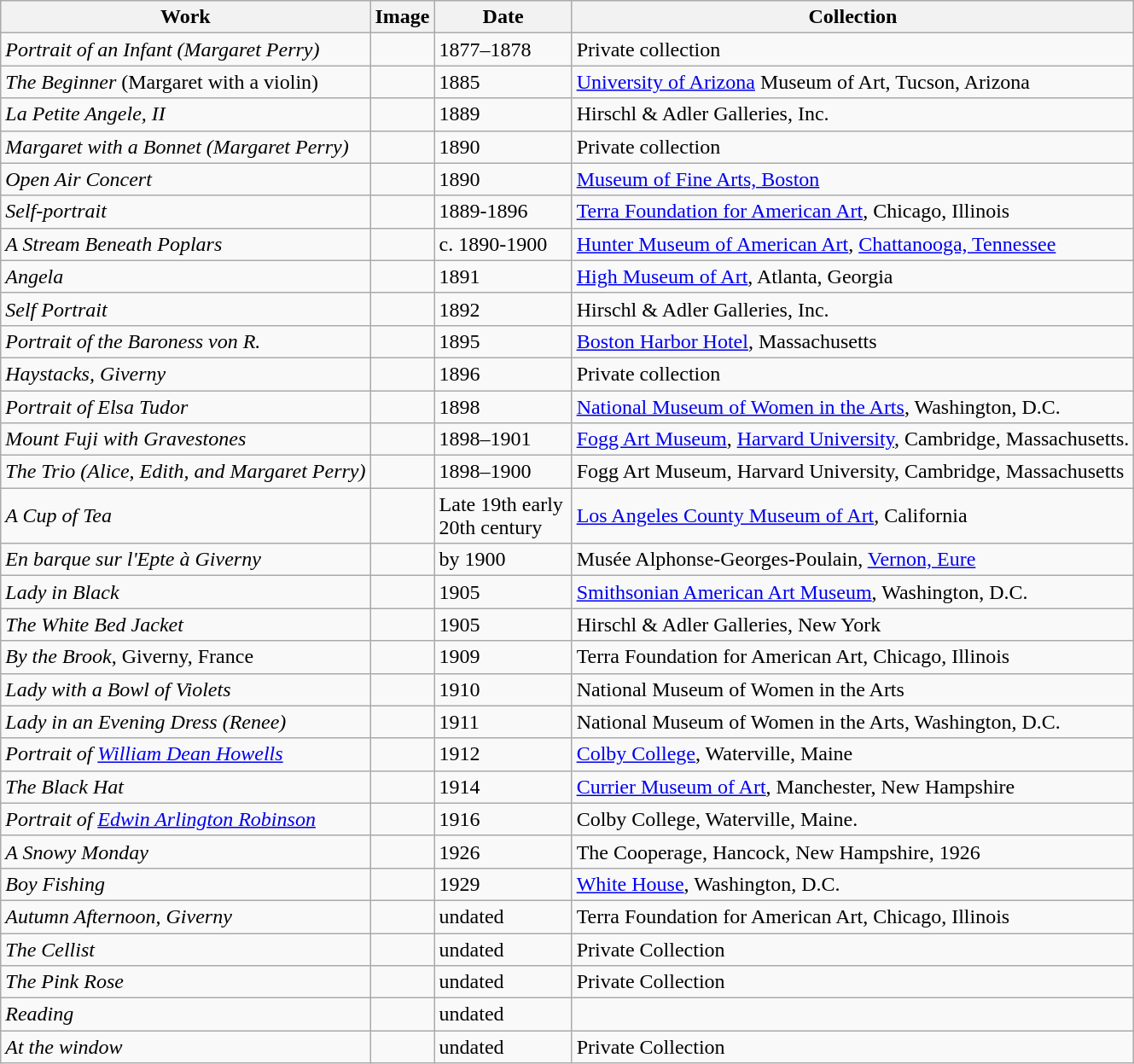<table class="wikitable sortable">
<tr>
<th>Work</th>
<th>Image</th>
<th width="100px">Date</th>
<th>Collection</th>
</tr>
<tr>
<td><em>Portrait of an Infant (Margaret Perry)</em></td>
<td></td>
<td>1877–1878</td>
<td>Private collection</td>
</tr>
<tr>
<td><em>The Beginner</em> (Margaret with a violin)</td>
<td></td>
<td>1885</td>
<td><a href='#'>University of Arizona</a> Museum of Art, Tucson, Arizona</td>
</tr>
<tr>
<td><em>La Petite Angele, II</em></td>
<td></td>
<td>1889</td>
<td>Hirschl & Adler Galleries, Inc.</td>
</tr>
<tr>
<td><em>Margaret with a Bonnet (Margaret Perry)</em></td>
<td></td>
<td>1890</td>
<td>Private collection</td>
</tr>
<tr>
<td><em>Open Air Concert</em></td>
<td></td>
<td>1890</td>
<td><a href='#'>Museum of Fine Arts, Boston</a></td>
</tr>
<tr>
<td><em>Self-portrait</em></td>
<td></td>
<td>1889-1896</td>
<td><a href='#'>Terra Foundation for American Art</a>, Chicago, Illinois</td>
</tr>
<tr>
<td><em>A Stream Beneath Poplars</em></td>
<td></td>
<td>c. 1890-1900</td>
<td><a href='#'>Hunter Museum of American Art</a>, <a href='#'>Chattanooga, Tennessee</a></td>
</tr>
<tr>
<td><em>Angela</em></td>
<td></td>
<td>1891</td>
<td><a href='#'>High Museum of Art</a>, Atlanta, Georgia</td>
</tr>
<tr>
<td><em>Self Portrait</em></td>
<td></td>
<td>1892</td>
<td>Hirschl & Adler Galleries, Inc.</td>
</tr>
<tr>
<td><em>Portrait of the Baroness von R.</em></td>
<td></td>
<td>1895</td>
<td><a href='#'>Boston Harbor Hotel</a>, Massachusetts</td>
</tr>
<tr>
<td><em>Haystacks, Giverny</em></td>
<td></td>
<td>1896</td>
<td>Private collection</td>
</tr>
<tr>
<td><em>Portrait of Elsa Tudor</em></td>
<td></td>
<td>1898</td>
<td><a href='#'>National Museum of Women in the Arts</a>, Washington, D.C.</td>
</tr>
<tr>
<td><em>Mount Fuji with Gravestones</em></td>
<td></td>
<td>1898–1901</td>
<td><a href='#'>Fogg Art Museum</a>, <a href='#'>Harvard University</a>, Cambridge, Massachusetts.</td>
</tr>
<tr>
<td><em>The Trio (Alice, Edith, and Margaret Perry)</em></td>
<td></td>
<td>1898–1900</td>
<td>Fogg Art Museum, Harvard University, Cambridge, Massachusetts</td>
</tr>
<tr>
<td><em>A Cup of Tea</em></td>
<td></td>
<td>Late 19th early 20th century</td>
<td><a href='#'>Los Angeles County Museum of Art</a>, California</td>
</tr>
<tr>
<td><em>En barque sur l'Epte à Giverny</em></td>
<td></td>
<td>by 1900</td>
<td>Musée Alphonse-Georges-Poulain, <a href='#'>Vernon, Eure</a></td>
</tr>
<tr>
<td><em>Lady in Black</em></td>
<td></td>
<td>1905</td>
<td><a href='#'>Smithsonian American Art Museum</a>, Washington, D.C.</td>
</tr>
<tr>
<td><em>The White Bed Jacket</em></td>
<td></td>
<td>1905</td>
<td>Hirschl & Adler Galleries, New York</td>
</tr>
<tr>
<td><em>By the Brook</em>, Giverny, France</td>
<td></td>
<td>1909</td>
<td>Terra Foundation for American Art, Chicago, Illinois</td>
</tr>
<tr>
<td><em>Lady with a Bowl of Violets</em></td>
<td></td>
<td>1910</td>
<td>National Museum of Women in the Arts</td>
</tr>
<tr>
<td><em>Lady in an Evening Dress (Renee)</em></td>
<td></td>
<td>1911</td>
<td>National Museum of Women in the Arts, Washington, D.C.</td>
</tr>
<tr>
<td><em>Portrait of <a href='#'>William Dean Howells</a></em></td>
<td></td>
<td>1912</td>
<td><a href='#'>Colby College</a>, Waterville, Maine</td>
</tr>
<tr>
<td><em>The Black Hat</em></td>
<td></td>
<td>1914</td>
<td><a href='#'>Currier Museum of Art</a>, Manchester, New Hampshire</td>
</tr>
<tr>
<td><em>Portrait of <a href='#'>Edwin Arlington Robinson</a></em></td>
<td></td>
<td>1916</td>
<td>Colby College, Waterville, Maine.</td>
</tr>
<tr>
<td><em>A Snowy Monday</em></td>
<td></td>
<td>1926</td>
<td>The Cooperage, Hancock, New Hampshire, 1926</td>
</tr>
<tr>
<td><em>Boy Fishing</em></td>
<td></td>
<td>1929</td>
<td><a href='#'>White House</a>, Washington, D.C.</td>
</tr>
<tr>
<td><em>Autumn Afternoon, Giverny</em></td>
<td></td>
<td>undated</td>
<td>Terra Foundation for American Art, Chicago, Illinois</td>
</tr>
<tr>
<td><em>The Cellist</em></td>
<td></td>
<td>undated</td>
<td>Private Collection</td>
</tr>
<tr>
<td><em>The Pink Rose</em></td>
<td></td>
<td>undated</td>
<td>Private Collection</td>
</tr>
<tr>
<td><em>Reading</em></td>
<td></td>
<td>undated</td>
<td></td>
</tr>
<tr>
<td><em>At the window</em></td>
<td></td>
<td>undated</td>
<td>Private Collection</td>
</tr>
</table>
